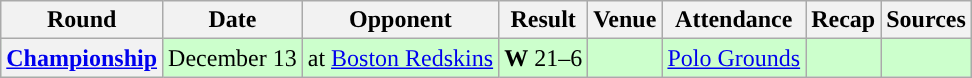<table class="wikitable" style="text-align:center">
<tr>
<th>Round</th>
<th>Date</th>
<th>Opponent</th>
<th>Result</th>
<th>Venue</th>
<th>Attendance</th>
<th>Recap</th>
<th>Sources</th>
</tr>
<tr style="background:#cfc">
<th><a href='#'>Championship</a></th>
<td>December 13</td>
<td>at <a href='#'>Boston Redskins</a></td>
<td><strong>W</strong> 21–6</td>
<td></td>
<td><a href='#'>Polo Grounds</a></td>
<td></td>
<td></td>
</tr>
</table>
